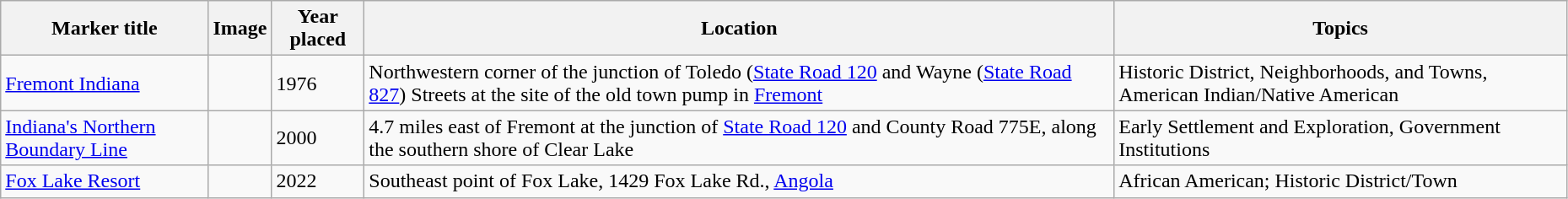<table class="wikitable sortable" style="width:98%">
<tr>
<th>Marker title</th>
<th class="unsortable">Image</th>
<th>Year placed</th>
<th>Location</th>
<th>Topics</th>
</tr>
<tr>
<td><a href='#'>Fremont Indiana</a></td>
<td></td>
<td>1976</td>
<td>Northwestern corner of the junction of Toledo (<a href='#'>State Road 120</a> and Wayne (<a href='#'>State Road 827</a>) Streets at the site of the old town pump in <a href='#'>Fremont</a><br><small></small></td>
<td>Historic District, Neighborhoods, and Towns, American Indian/Native American</td>
</tr>
<tr ->
<td><a href='#'>Indiana's Northern Boundary Line</a></td>
<td></td>
<td>2000</td>
<td>4.7 miles east of Fremont at the junction of <a href='#'>State Road 120</a> and County Road 775E, along the southern shore of Clear Lake<br><small></small></td>
<td>Early Settlement and Exploration, Government Institutions</td>
</tr>
<tr>
<td><a href='#'>Fox Lake Resort</a></td>
<td></td>
<td>2022</td>
<td>Southeast point of Fox Lake, 1429 Fox Lake Rd., <a href='#'>Angola</a><br><small></small></td>
<td>African American; Historic District/Town</td>
</tr>
</table>
